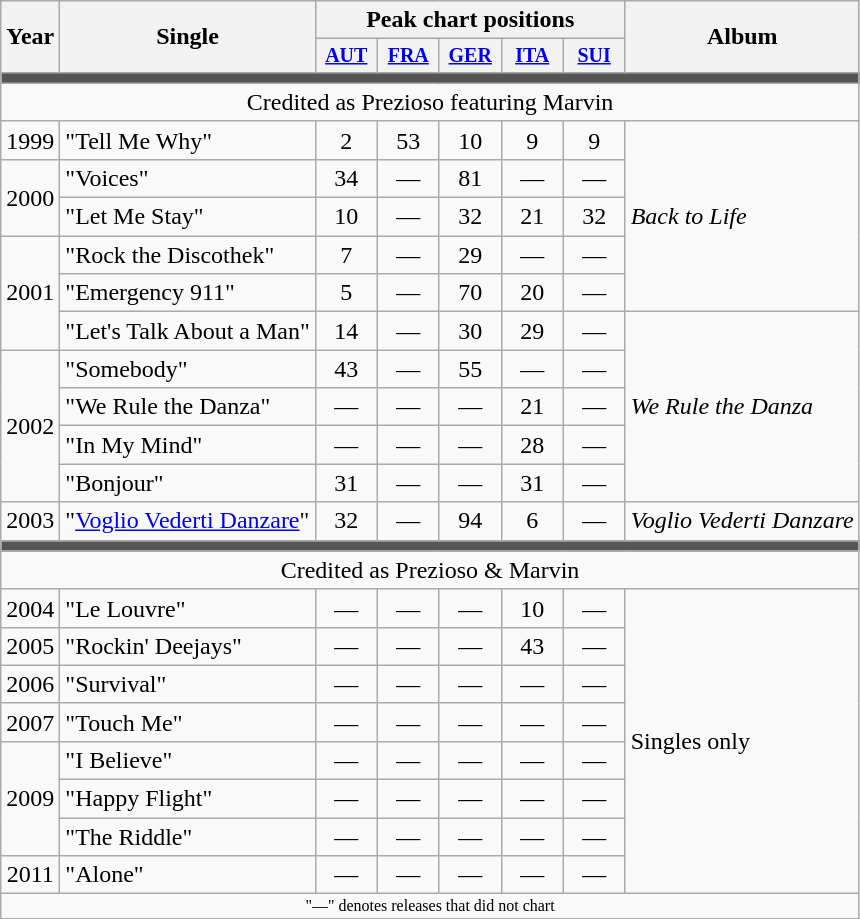<table class="wikitable" style="text-align:center;">
<tr>
<th rowspan="2">Year</th>
<th rowspan="2">Single</th>
<th colspan="5">Peak chart positions</th>
<th rowspan="2">Album</th>
</tr>
<tr style="font-size:smaller;">
<th width="35"><a href='#'>AUT</a><br></th>
<th width="35"><a href='#'>FRA</a><br></th>
<th width="35"><a href='#'>GER</a><br></th>
<th width="35"><a href='#'>ITA</a><br></th>
<th width="35"><a href='#'>SUI</a><br></th>
</tr>
<tr>
<td colspan="8" style="background:#555;"></td>
</tr>
<tr>
<td colspan=8>Credited as Prezioso featuring Marvin</td>
</tr>
<tr>
<td>1999</td>
<td align="left">"Tell Me Why"</td>
<td>2</td>
<td>53</td>
<td>10</td>
<td>9</td>
<td>9</td>
<td align="left" rowspan="5"><em>Back to Life</em></td>
</tr>
<tr>
<td rowspan="2">2000</td>
<td align="left">"Voices"</td>
<td>34</td>
<td>—</td>
<td>81</td>
<td>—</td>
<td>—</td>
</tr>
<tr>
<td align="left">"Let Me Stay"</td>
<td>10</td>
<td>—</td>
<td>32</td>
<td>21</td>
<td>32</td>
</tr>
<tr>
<td rowspan=3>2001</td>
<td align="left">"Rock the Discothek"</td>
<td>7</td>
<td>—</td>
<td>29</td>
<td>—</td>
<td>—</td>
</tr>
<tr>
<td align="left">"Emergency 911"</td>
<td>5</td>
<td>—</td>
<td>70</td>
<td>20</td>
<td>—</td>
</tr>
<tr>
<td align="left">"Let's Talk About a Man"</td>
<td>14</td>
<td>—</td>
<td>30</td>
<td>29</td>
<td>—</td>
<td align="left" rowspan="5"><em>We Rule the Danza</em></td>
</tr>
<tr>
<td rowspan=4>2002</td>
<td align="left">"Somebody"</td>
<td>43</td>
<td>—</td>
<td>55</td>
<td>—</td>
<td>—</td>
</tr>
<tr>
<td align="left">"We Rule the Danza"</td>
<td>—</td>
<td>—</td>
<td>—</td>
<td>21</td>
<td>—</td>
</tr>
<tr>
<td align="left">"In My Mind"</td>
<td>—</td>
<td>—</td>
<td>—</td>
<td>28</td>
<td>—</td>
</tr>
<tr>
<td align="left">"Bonjour"</td>
<td>31</td>
<td>—</td>
<td>—</td>
<td>31</td>
<td>—</td>
</tr>
<tr>
<td>2003</td>
<td align="left">"<a href='#'>Voglio Vederti Danzare</a>"</td>
<td>32</td>
<td>—</td>
<td>94</td>
<td>6</td>
<td>—</td>
<td align="left" rowspan="1"><em>Voglio Vederti Danzare</em></td>
</tr>
<tr>
</tr>
<tr>
<td colspan="8" style="background:#555;"></td>
</tr>
<tr>
<td colspan=8>Credited as Prezioso & Marvin</td>
</tr>
<tr>
<td>2004</td>
<td align="left">"Le Louvre"</td>
<td>—</td>
<td>—</td>
<td>—</td>
<td>10</td>
<td>—</td>
<td align="left" rowspan="8">Singles only</td>
</tr>
<tr>
<td>2005</td>
<td align="left">"Rockin' Deejays"</td>
<td>—</td>
<td>—</td>
<td>—</td>
<td>43</td>
<td>—</td>
</tr>
<tr>
<td>2006</td>
<td align="left">"Survival"</td>
<td>—</td>
<td>—</td>
<td>—</td>
<td>—</td>
<td>—</td>
</tr>
<tr>
<td>2007</td>
<td align="left">"Touch Me"</td>
<td>—</td>
<td>—</td>
<td>—</td>
<td>—</td>
<td>—</td>
</tr>
<tr>
<td rowspan=3>2009</td>
<td align="left">"I Believe"</td>
<td>—</td>
<td>—</td>
<td>—</td>
<td>—</td>
<td>—</td>
</tr>
<tr>
<td align="left">"Happy Flight"</td>
<td>—</td>
<td>—</td>
<td>—</td>
<td>—</td>
<td>—</td>
</tr>
<tr>
<td align="left">"The Riddle"</td>
<td>—</td>
<td>—</td>
<td>—</td>
<td>—</td>
<td>—</td>
</tr>
<tr>
<td>2011</td>
<td align="left">"Alone"</td>
<td>—</td>
<td>—</td>
<td>—</td>
<td>—</td>
<td>—</td>
</tr>
<tr>
<td colspan="15" style="font-size:8pt">"—" denotes releases that did not chart</td>
</tr>
<tr>
</tr>
</table>
